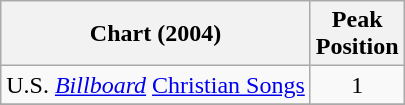<table class="wikitable">
<tr>
<th align="center">Chart (2004)</th>
<th align="center">Peak<br> Position</th>
</tr>
<tr>
<td align="left">U.S. <em><a href='#'>Billboard</a></em> <a href='#'>Christian Songs</a></td>
<td align="center">1</td>
</tr>
<tr>
</tr>
</table>
